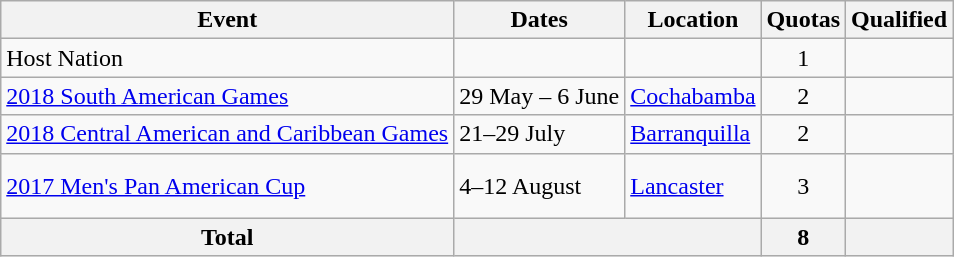<table class="wikitable">
<tr>
<th>Event</th>
<th>Dates</th>
<th>Location</th>
<th>Quotas</th>
<th>Qualified</th>
</tr>
<tr>
<td>Host Nation</td>
<td></td>
<td></td>
<td align=center>1</td>
<td></td>
</tr>
<tr>
<td><a href='#'>2018 South American Games</a></td>
<td>29 May – 6 June</td>
<td> <a href='#'>Cochabamba</a></td>
<td align=center>2</td>
<td><br></td>
</tr>
<tr>
<td><a href='#'>2018 Central American and Caribbean Games</a></td>
<td>21–29 July</td>
<td> <a href='#'>Barranquilla</a></td>
<td align=center>2</td>
<td><br></td>
</tr>
<tr>
<td><a href='#'>2017 Men's Pan American Cup</a></td>
<td>4–12 August</td>
<td> <a href='#'>Lancaster</a></td>
<td align=center>3</td>
<td><br><br></td>
</tr>
<tr>
<th>Total</th>
<th colspan="2"></th>
<th>8</th>
<th></th>
</tr>
</table>
